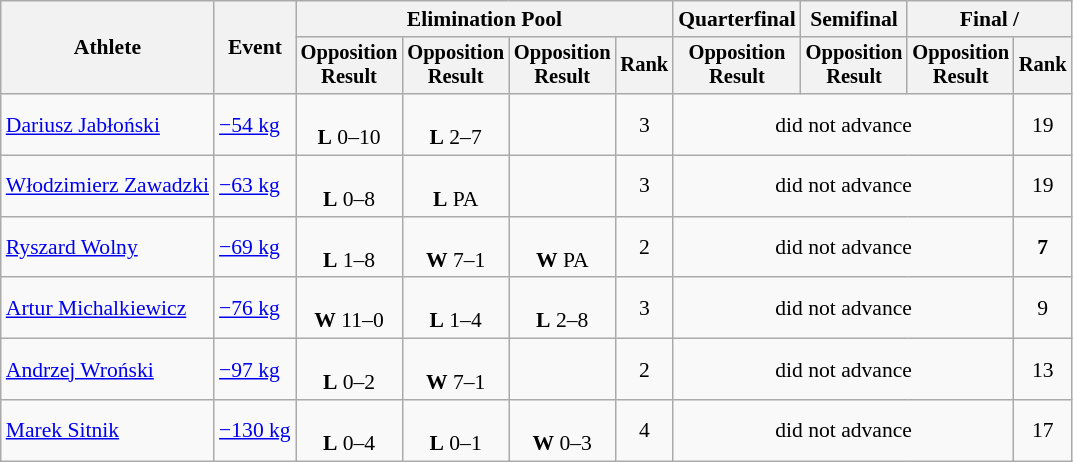<table class="wikitable" style="font-size:90%">
<tr>
<th rowspan="2">Athlete</th>
<th rowspan="2">Event</th>
<th colspan=4>Elimination Pool</th>
<th>Quarterfinal</th>
<th>Semifinal</th>
<th colspan=2>Final / </th>
</tr>
<tr style="font-size: 95%">
<th>Opposition<br>Result</th>
<th>Opposition<br>Result</th>
<th>Opposition<br>Result</th>
<th>Rank</th>
<th>Opposition<br>Result</th>
<th>Opposition<br>Result</th>
<th>Opposition<br>Result</th>
<th>Rank</th>
</tr>
<tr align=center>
<td align=left><a href='#'>Dariusz Jabłoński</a></td>
<td align=left><a href='#'>−54 kg</a></td>
<td><br><strong>L</strong> 0–10</td>
<td><br><strong>L</strong> 2–7</td>
<td></td>
<td>3</td>
<td colspan=3>did not advance</td>
<td>19</td>
</tr>
<tr align=center>
<td align=left><a href='#'>Włodzimierz Zawadzki</a></td>
<td align=left><a href='#'>−63 kg</a></td>
<td><br><strong>L</strong> 0–8</td>
<td><br><strong>L</strong> PA</td>
<td></td>
<td>3</td>
<td colspan=3>did not advance</td>
<td>19</td>
</tr>
<tr align=center>
<td align=left><a href='#'>Ryszard Wolny</a></td>
<td align=left><a href='#'>−69 kg</a></td>
<td><br><strong>L</strong> 1–8</td>
<td><br><strong>W</strong> 7–1</td>
<td><br><strong>W</strong> PA</td>
<td>2</td>
<td colspan=3>did not advance</td>
<td><strong>7</strong></td>
</tr>
<tr align=center>
<td align=left><a href='#'>Artur Michalkiewicz</a></td>
<td align=left><a href='#'>−76 kg</a></td>
<td><br><strong>W</strong> 11–0</td>
<td><br><strong>L</strong> 1–4</td>
<td><br><strong>L</strong> 2–8</td>
<td>3</td>
<td colspan=3>did not advance</td>
<td>9</td>
</tr>
<tr align=center>
<td align=left><a href='#'>Andrzej Wroński</a></td>
<td align=left><a href='#'>−97 kg</a></td>
<td><br><strong>L</strong> 0–2</td>
<td><br><strong>W</strong> 7–1</td>
<td></td>
<td>2</td>
<td colspan=3>did not advance</td>
<td>13</td>
</tr>
<tr align=center>
<td align=left><a href='#'>Marek Sitnik</a></td>
<td align=left><a href='#'>−130 kg</a></td>
<td><br><strong>L</strong> 0–4</td>
<td><br><strong>L</strong> 0–1</td>
<td><br><strong>W</strong> 0–3</td>
<td>4</td>
<td colspan=3>did not advance</td>
<td>17</td>
</tr>
</table>
